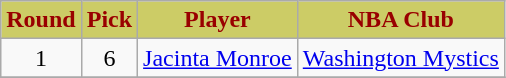<table class="wikitable" style="text-align:center">
<tr>
<th style=" background:#CCCC66;color:#990000;">Round</th>
<th style=" background:#CCCC66;color:#990000;">Pick</th>
<th style=" background:#CCCC66;color:#990000;">Player</th>
<th style=" background:#CCCC66;color:#990000;">NBA Club</th>
</tr>
<tr>
<td>1</td>
<td>6</td>
<td><a href='#'>Jacinta Monroe</a></td>
<td><a href='#'>Washington Mystics</a></td>
</tr>
<tr>
</tr>
</table>
